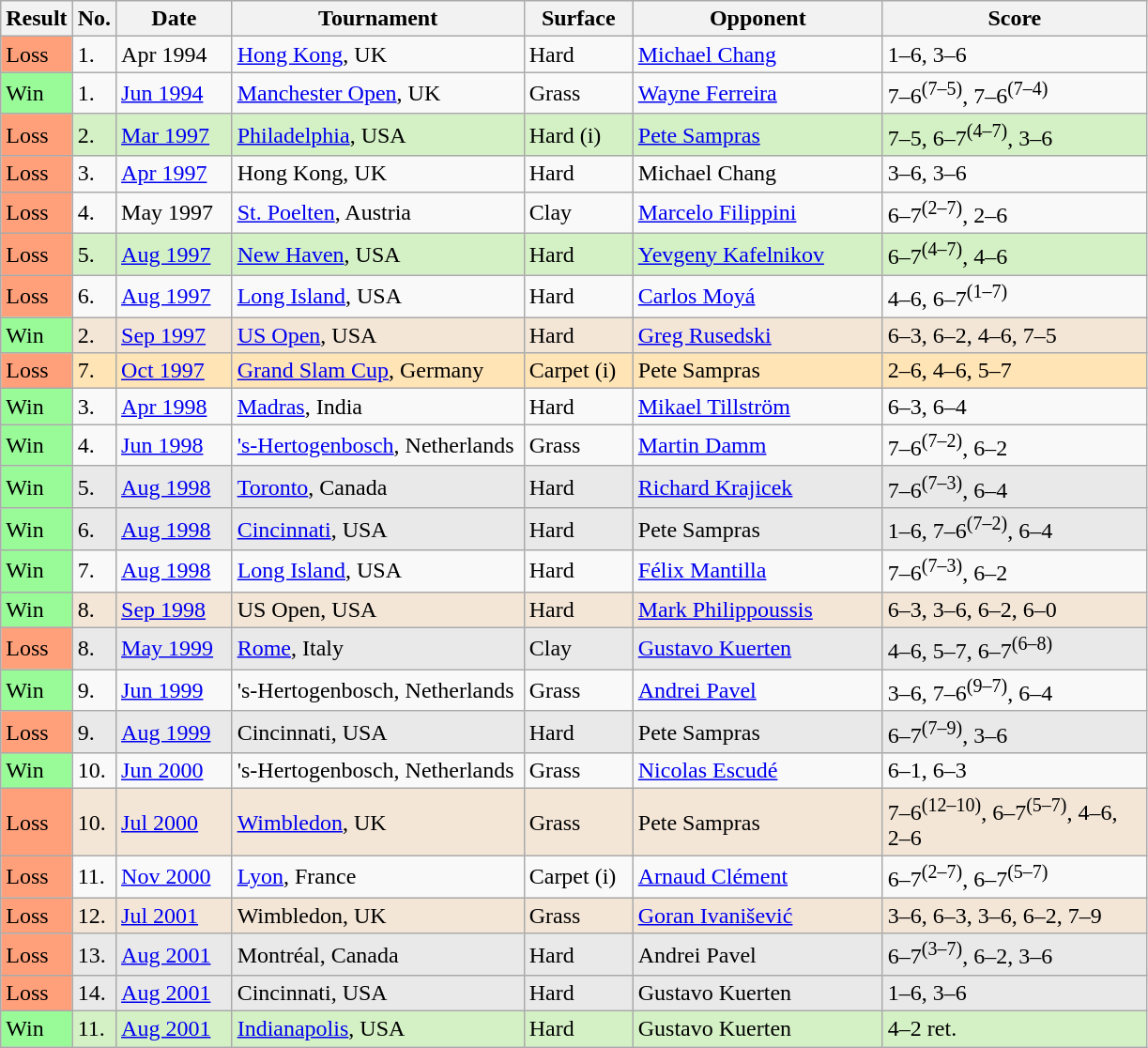<table class="sortable wikitable">
<tr>
<th style="width:40px">Result</th>
<th width="20">No.</th>
<th width="75">Date</th>
<th width="200">Tournament</th>
<th width="70">Surface</th>
<th width="170">Opponent</th>
<th width="180" class="unsortable">Score</th>
</tr>
<tr>
<td style="background:#ffa07a;">Loss</td>
<td>1.</td>
<td>Apr 1994</td>
<td><a href='#'>Hong Kong</a>, UK</td>
<td>Hard</td>
<td> <a href='#'>Michael Chang</a></td>
<td>1–6, 3–6</td>
</tr>
<tr>
<td style="background:#98fb98;">Win</td>
<td>1.</td>
<td><a href='#'>Jun 1994</a></td>
<td><a href='#'>Manchester Open</a>, UK</td>
<td>Grass</td>
<td> <a href='#'>Wayne Ferreira</a></td>
<td>7–6<sup>(7–5)</sup>, 7–6<sup>(7–4)</sup></td>
</tr>
<tr bgcolor="#d4f1c5">
<td style="background:#ffa07a;">Loss</td>
<td>2.</td>
<td><a href='#'>Mar 1997</a></td>
<td><a href='#'>Philadelphia</a>, USA</td>
<td>Hard (i)</td>
<td> <a href='#'>Pete Sampras</a></td>
<td>7–5, 6–7<sup>(4–7)</sup>, 3–6</td>
</tr>
<tr>
<td style="background:#ffa07a;">Loss</td>
<td>3.</td>
<td><a href='#'>Apr 1997</a></td>
<td>Hong Kong, UK</td>
<td>Hard</td>
<td> Michael Chang</td>
<td>3–6, 3–6</td>
</tr>
<tr>
<td style="background:#ffa07a;">Loss</td>
<td>4.</td>
<td>May 1997</td>
<td><a href='#'>St. Poelten</a>, Austria</td>
<td>Clay</td>
<td> <a href='#'>Marcelo Filippini</a></td>
<td>6–7<sup>(2–7)</sup>, 2–6</td>
</tr>
<tr bgcolor="#d4f1c5">
<td style="background:#ffa07a;">Loss</td>
<td>5.</td>
<td><a href='#'>Aug 1997</a></td>
<td><a href='#'>New Haven</a>, USA</td>
<td>Hard</td>
<td> <a href='#'>Yevgeny Kafelnikov</a></td>
<td>6–7<sup>(4–7)</sup>, 4–6</td>
</tr>
<tr>
<td style="background:#ffa07a;">Loss</td>
<td>6.</td>
<td><a href='#'>Aug 1997</a></td>
<td><a href='#'>Long Island</a>, USA</td>
<td>Hard</td>
<td> <a href='#'>Carlos Moyá</a></td>
<td>4–6, 6–7<sup>(1–7)</sup></td>
</tr>
<tr bgcolor="#f3e6d7">
<td style="background:#98fb98;">Win</td>
<td>2.</td>
<td><a href='#'>Sep 1997</a></td>
<td><a href='#'>US Open</a>, USA</td>
<td>Hard</td>
<td> <a href='#'>Greg Rusedski</a></td>
<td>6–3, 6–2, 4–6, 7–5</td>
</tr>
<tr bgcolor="Moccasin">
<td style="background:#ffa07a;">Loss</td>
<td>7.</td>
<td><a href='#'>Oct 1997</a></td>
<td><a href='#'>Grand Slam Cup</a>, Germany</td>
<td>Carpet (i)</td>
<td> Pete Sampras</td>
<td>2–6, 4–6, 5–7</td>
</tr>
<tr>
<td style="background:#98fb98;">Win</td>
<td>3.</td>
<td><a href='#'>Apr 1998</a></td>
<td><a href='#'>Madras</a>, India</td>
<td>Hard</td>
<td> <a href='#'>Mikael Tillström</a></td>
<td>6–3, 6–4</td>
</tr>
<tr>
<td style="background:#98fb98;">Win</td>
<td>4.</td>
<td><a href='#'>Jun 1998</a></td>
<td><a href='#'>'s-Hertogenbosch</a>, Netherlands</td>
<td>Grass</td>
<td> <a href='#'>Martin Damm</a></td>
<td>7–6<sup>(7–2)</sup>, 6–2</td>
</tr>
<tr bgcolor="#e9e9e9">
<td style="background:#98fb98;">Win</td>
<td>5.</td>
<td><a href='#'>Aug 1998</a></td>
<td><a href='#'>Toronto</a>, Canada</td>
<td>Hard</td>
<td> <a href='#'>Richard Krajicek</a></td>
<td>7–6<sup>(7–3)</sup>, 6–4</td>
</tr>
<tr bgcolor="#e9e9e9">
<td style="background:#98fb98;">Win</td>
<td>6.</td>
<td><a href='#'>Aug 1998</a></td>
<td><a href='#'>Cincinnati</a>, USA</td>
<td>Hard</td>
<td> Pete Sampras</td>
<td>1–6, 7–6<sup>(7–2)</sup>, 6–4</td>
</tr>
<tr>
<td style="background:#98fb98;">Win</td>
<td>7.</td>
<td><a href='#'>Aug 1998</a></td>
<td><a href='#'>Long Island</a>, USA</td>
<td>Hard</td>
<td> <a href='#'>Félix Mantilla</a></td>
<td>7–6<sup>(7–3)</sup>, 6–2</td>
</tr>
<tr bgcolor="#f3e6d7">
<td style="background:#98fb98;">Win</td>
<td>8.</td>
<td><a href='#'>Sep 1998</a></td>
<td>US Open, USA</td>
<td>Hard</td>
<td> <a href='#'>Mark Philippoussis</a></td>
<td>6–3, 3–6, 6–2, 6–0</td>
</tr>
<tr bgcolor="#e9e9e9">
<td style="background:#ffa07a;">Loss</td>
<td>8.</td>
<td><a href='#'>May 1999</a></td>
<td><a href='#'>Rome</a>, Italy</td>
<td>Clay</td>
<td> <a href='#'>Gustavo Kuerten</a></td>
<td>4–6, 5–7, 6–7<sup>(6–8)</sup></td>
</tr>
<tr>
<td style="background:#98fb98;">Win</td>
<td>9.</td>
<td><a href='#'>Jun 1999</a></td>
<td>'s-Hertogenbosch, Netherlands</td>
<td>Grass</td>
<td> <a href='#'>Andrei Pavel</a></td>
<td>3–6, 7–6<sup>(9–7)</sup>, 6–4</td>
</tr>
<tr bgcolor="#e9e9e9">
<td style="background:#ffa07a;">Loss</td>
<td>9.</td>
<td><a href='#'>Aug 1999</a></td>
<td>Cincinnati, USA</td>
<td>Hard</td>
<td> Pete Sampras</td>
<td>6–7<sup>(7–9)</sup>, 3–6</td>
</tr>
<tr>
<td style="background:#98fb98;">Win</td>
<td>10.</td>
<td><a href='#'>Jun 2000</a></td>
<td>'s-Hertogenbosch, Netherlands</td>
<td>Grass</td>
<td> <a href='#'>Nicolas Escudé</a></td>
<td>6–1, 6–3</td>
</tr>
<tr bgcolor="#f3e6d7">
<td style="background:#ffa07a;">Loss</td>
<td>10.</td>
<td><a href='#'>Jul 2000</a></td>
<td><a href='#'>Wimbledon</a>, UK</td>
<td>Grass</td>
<td> Pete Sampras</td>
<td>7–6<sup>(12–10)</sup>, 6–7<sup>(5–7)</sup>, 4–6, 2–6</td>
</tr>
<tr>
<td style="background:#ffa07a;">Loss</td>
<td>11.</td>
<td><a href='#'>Nov 2000</a></td>
<td><a href='#'>Lyon</a>, France</td>
<td>Carpet (i)</td>
<td> <a href='#'>Arnaud Clément</a></td>
<td>6–7<sup>(2–7)</sup>, 6–7<sup>(5–7)</sup></td>
</tr>
<tr bgcolor="#f3e6d7">
<td style="background:#ffa07a;">Loss</td>
<td>12.</td>
<td><a href='#'>Jul 2001</a></td>
<td>Wimbledon, UK</td>
<td>Grass</td>
<td> <a href='#'>Goran Ivanišević</a></td>
<td>3–6, 6–3, 3–6, 6–2, 7–9</td>
</tr>
<tr bgcolor="#e9e9e9">
<td style="background:#ffa07a;">Loss</td>
<td>13.</td>
<td><a href='#'>Aug 2001</a></td>
<td>Montréal, Canada</td>
<td>Hard</td>
<td> Andrei Pavel</td>
<td>6–7<sup>(3–7)</sup>, 6–2, 3–6</td>
</tr>
<tr bgcolor="#e9e9e9">
<td style="background:#ffa07a;">Loss</td>
<td>14.</td>
<td><a href='#'>Aug 2001</a></td>
<td>Cincinnati, USA</td>
<td>Hard</td>
<td> Gustavo Kuerten</td>
<td>1–6, 3–6</td>
</tr>
<tr bgcolor="#d4f1c5">
<td style="background:#98fb98;">Win</td>
<td>11.</td>
<td><a href='#'>Aug 2001</a></td>
<td><a href='#'>Indianapolis</a>, USA</td>
<td>Hard</td>
<td> Gustavo Kuerten</td>
<td>4–2 ret.</td>
</tr>
</table>
